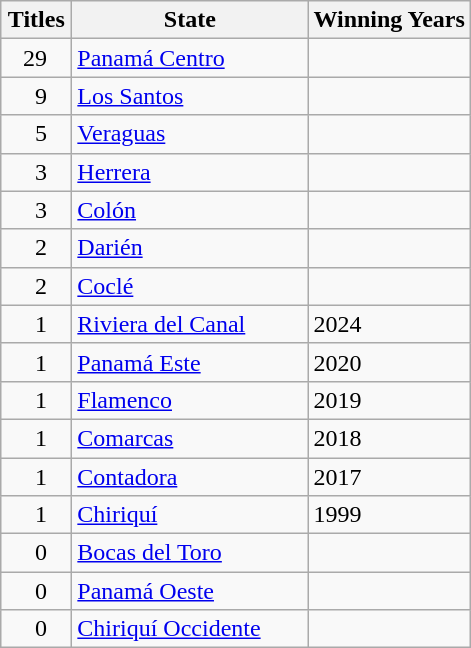<table class="wikitable">
<tr>
<th width="40">Titles</th>
<th width="150">State</th>
<th>Winning Years</th>
</tr>
<tr>
<td style="text-align:right; padding-right:1em">29</td>
<td><a href='#'>Panamá Centro</a></td>
<td></td>
</tr>
<tr>
<td style="text-align:right; padding-right:1em">9</td>
<td><a href='#'>Los Santos</a></td>
<td></td>
</tr>
<tr>
<td style="text-align:right; padding-right:1em">5</td>
<td><a href='#'>Veraguas</a></td>
<td></td>
</tr>
<tr>
<td style="text-align:right; padding-right:1em">3</td>
<td><a href='#'>Herrera</a></td>
<td></td>
</tr>
<tr>
<td style="text-align:right; padding-right:1em">3</td>
<td><a href='#'>Colón</a></td>
<td></td>
</tr>
<tr>
<td style="text-align:right; padding-right:1em">2</td>
<td><a href='#'>Darién</a></td>
<td></td>
</tr>
<tr>
<td style="text-align:right; padding-right:1em">2</td>
<td><a href='#'>Coclé</a></td>
<td></td>
</tr>
<tr>
<td style="text-align:right; padding-right:1em">1</td>
<td><a href='#'>Riviera del Canal</a></td>
<td>2024</td>
</tr>
<tr>
<td style="text-align:right; padding-right:1em">1</td>
<td><a href='#'>Panamá Este</a></td>
<td>2020</td>
</tr>
<tr>
<td style="text-align:right; padding-right:1em">1</td>
<td><a href='#'>Flamenco</a></td>
<td>2019</td>
</tr>
<tr>
<td style="text-align:right; padding-right:1em">1</td>
<td><a href='#'>Comarcas</a></td>
<td>2018</td>
</tr>
<tr>
<td style="text-align:right; padding-right:1em">1</td>
<td><a href='#'>Contadora</a></td>
<td>2017</td>
</tr>
<tr>
<td style="text-align:right; padding-right:1em">1</td>
<td><a href='#'>Chiriquí</a></td>
<td>1999</td>
</tr>
<tr>
<td style="text-align:right; padding-right:1em">0</td>
<td><a href='#'>Bocas del Toro</a></td>
<td></td>
</tr>
<tr>
<td style="text-align:right; padding-right:1em">0</td>
<td><a href='#'>Panamá Oeste</a></td>
<td></td>
</tr>
<tr>
<td style="text-align:right; padding-right:1em">0</td>
<td><a href='#'>Chiriquí Occidente</a></td>
<td></td>
</tr>
</table>
